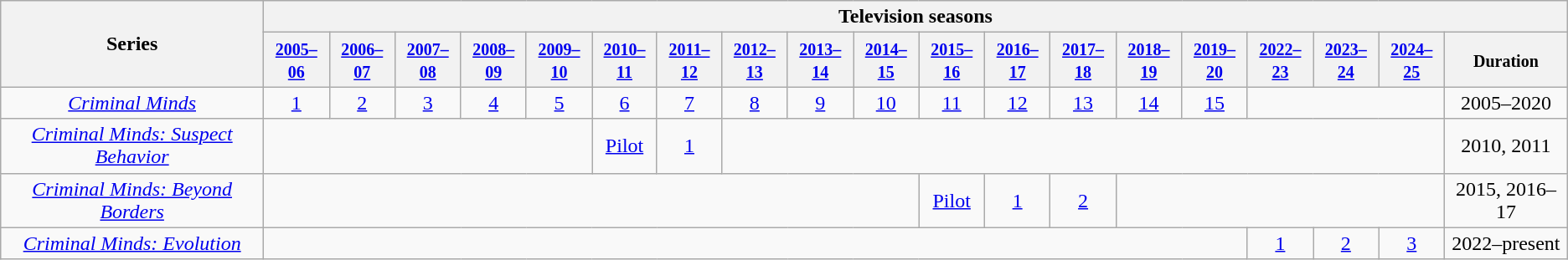<table class="wikitable plainrowheaders" style="text-align:center;">
<tr>
<th scope="col" rowspan="2">Series</th>
<th scope="col" colspan="19">Television seasons</th>
</tr>
<tr>
<th><small><a href='#'>2005–06</a></small></th>
<th><small><a href='#'>2006–07</a></small></th>
<th><small><a href='#'>2007–08</a></small></th>
<th><small><a href='#'>2008–09</a></small></th>
<th><small><a href='#'>2009–10</a></small></th>
<th><small><a href='#'>2010–11</a></small></th>
<th><small><a href='#'>2011–12</a></small></th>
<th><small><a href='#'>2012–13</a></small></th>
<th><small><a href='#'>2013–14</a></small></th>
<th><small><a href='#'>2014–15</a></small></th>
<th><small><a href='#'>2015–16</a></small></th>
<th><small><a href='#'>2016–17</a></small></th>
<th><small><a href='#'>2017–18</a></small></th>
<th><small><a href='#'>2018–19</a></small></th>
<th><small><a href='#'>2019–20</a></small></th>
<th><small><a href='#'>2022–23</a></small></th>
<th><small><a href='#'>2023–24</a></small></th>
<th><small><a href='#'>2024–25</a></small></th>
<th><small>Duration</small></th>
</tr>
<tr>
<td scope="row" style="text-align:center;"><em><a href='#'>Criminal Minds</a></em></td>
<td style="text-align:center;"><a href='#'>1</a></td>
<td style="text-align:center;"><a href='#'>2</a></td>
<td style="text-align:center;"><a href='#'>3</a></td>
<td style="text-align:center;"><a href='#'>4</a></td>
<td style="text-align:center;"><a href='#'>5</a></td>
<td style="text-align:center;"><a href='#'>6</a></td>
<td style="text-align:center;"><a href='#'>7</a></td>
<td style="text-align:center;"><a href='#'>8</a></td>
<td style="text-align:center;"><a href='#'>9</a></td>
<td style="text-align:center;"><a href='#'>10</a></td>
<td style="text-align:center;"><a href='#'>11</a></td>
<td style="text-align:center;"><a href='#'>12</a></td>
<td style="text-align:center;"><a href='#'>13</a></td>
<td style="text-align:center;"><a href='#'>14</a></td>
<td style="text-align:center;"><a href='#'>15</a></td>
<td colspan="3"></td>
<td>2005–2020</td>
</tr>
<tr>
<td scope="row" style="text-align:center;"><em><a href='#'>Criminal Minds: Suspect Behavior</a></em></td>
<td colspan="5"></td>
<td style="text-align:center;"><a href='#'>Pilot</a></td>
<td style="text-align:center;"><a href='#'>1</a></td>
<td colspan="11"></td>
<td>2010, 2011</td>
</tr>
<tr>
<td scope="row" style="text-align:center;"><em><a href='#'>Criminal Minds: Beyond Borders</a></em></td>
<td colspan="10"></td>
<td style="text-align:center;"><a href='#'>Pilot</a></td>
<td style="text-align:center;"><a href='#'>1</a></td>
<td style="text-align:center;"><a href='#'>2</a></td>
<td colspan="5"></td>
<td>2015, 2016–17</td>
</tr>
<tr>
<td scope="row" style="text-align:center;"><em><a href='#'>Criminal Minds: Evolution</a></em></td>
<td colspan="15"></td>
<td style="text-align:center;"><a href='#'>1</a></td>
<td style="text-align:center;"><a href='#'>2</a></td>
<td style="text-align:center;"><a href='#'>3</a></td>
<td>2022–present</td>
</tr>
</table>
